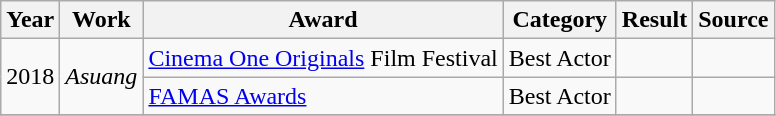<table class="wikitable">
<tr>
<th>Year</th>
<th>Work</th>
<th>Award</th>
<th>Category</th>
<th>Result</th>
<th>Source </th>
</tr>
<tr>
<td rowspan = "2">2018</td>
<td rowspan = "2"><em>Asuang</em></td>
<td><a href='#'>Cinema One Originals</a> Film Festival</td>
<td>Best Actor</td>
<td></td>
<td></td>
</tr>
<tr>
<td><a href='#'>FAMAS Awards</a></td>
<td>Best Actor</td>
<td></td>
<td></td>
</tr>
<tr>
</tr>
</table>
